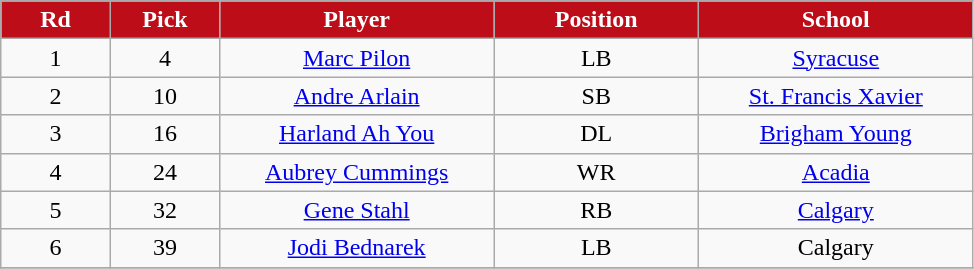<table class="wikitable sortable">
<tr>
<th style="background:#bd0d18;color:#FFFFFF;"  width="8%">Rd</th>
<th style="background:#bd0d18;color:#FFFFFF;"  width="8%">Pick</th>
<th style="background:#bd0d18;color:#FFFFFF;"  width="20%">Player</th>
<th style="background:#bd0d18;color:#FFFFFF;"  width="15%">Position</th>
<th style="background:#bd0d18;color:#FFFFFF;"  width="20%">School</th>
</tr>
<tr align="center">
<td align=center>1</td>
<td>4</td>
<td><a href='#'>Marc Pilon</a></td>
<td>LB</td>
<td><a href='#'>Syracuse</a></td>
</tr>
<tr align="center">
<td align=center>2</td>
<td>10</td>
<td><a href='#'>Andre Arlain</a></td>
<td>SB</td>
<td><a href='#'>St. Francis Xavier</a></td>
</tr>
<tr align="center">
<td align=center>3</td>
<td>16</td>
<td><a href='#'>Harland Ah You</a></td>
<td>DL</td>
<td><a href='#'>Brigham Young</a></td>
</tr>
<tr align="center">
<td align=center>4</td>
<td>24</td>
<td><a href='#'>Aubrey Cummings</a></td>
<td>WR</td>
<td><a href='#'>Acadia</a></td>
</tr>
<tr align="center">
<td align=center>5</td>
<td>32</td>
<td><a href='#'>Gene Stahl</a></td>
<td>RB</td>
<td><a href='#'>Calgary</a></td>
</tr>
<tr align="center">
<td align=center>6</td>
<td>39</td>
<td><a href='#'>Jodi Bednarek</a></td>
<td>LB</td>
<td>Calgary</td>
</tr>
<tr>
</tr>
</table>
